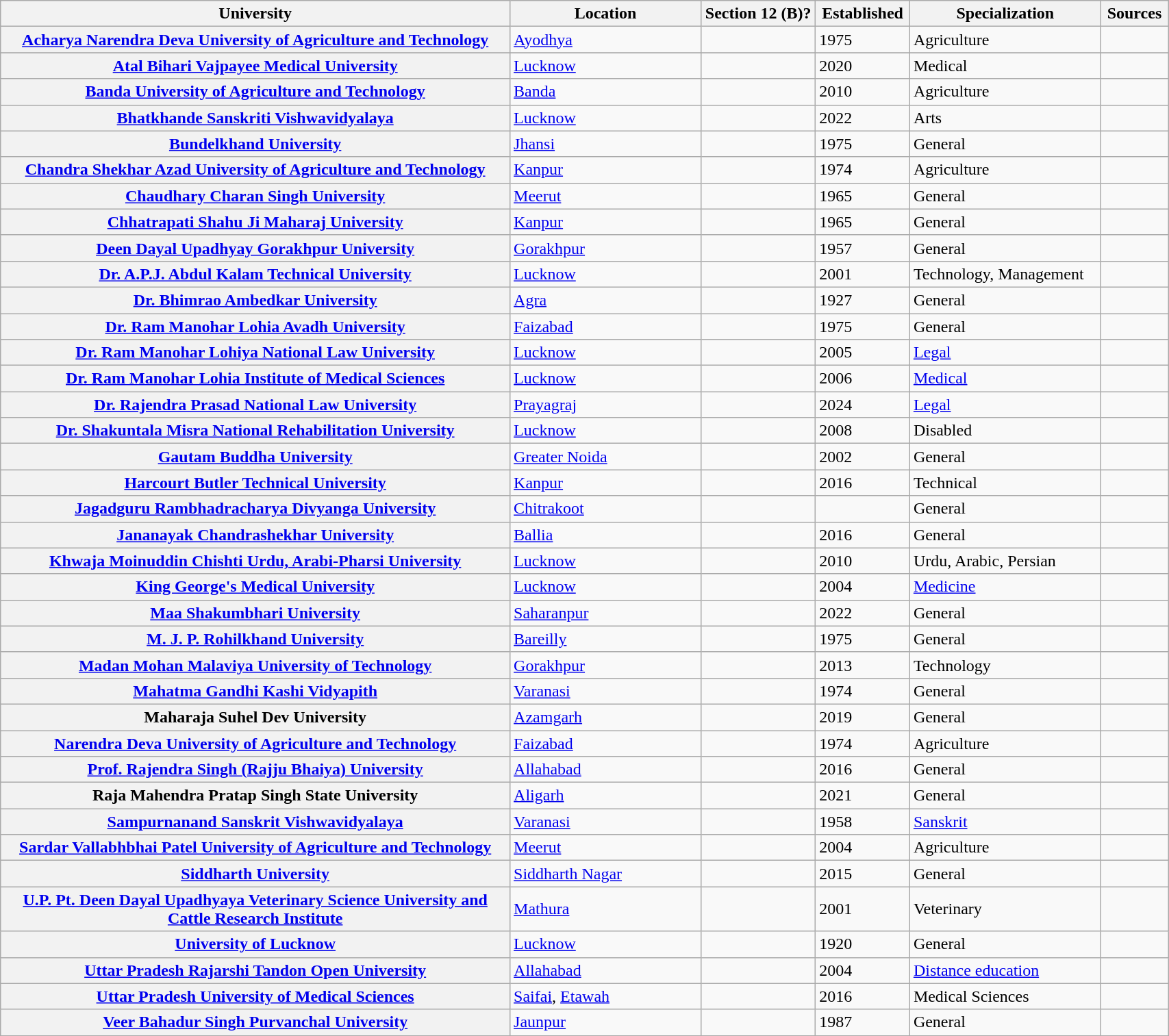<table class="wikitable sortable collapsible plainrowheaders" border="1" style="text-align:left; width:90%">
<tr>
<th scope="col" style="width: 40%;">University</th>
<th scope="col" style="width: 15%;">Location</th>
<th scope="col" style="width: 9%;">Section 12 (B)?</th>
<th scope="col" style="width: 5%;">Established</th>
<th scope="col" style="width: 15%;">Specialization</th>
<th scope="col" style="width: 5%;" class="unsortable">Sources</th>
</tr>
<tr>
<th scope="row"><a href='#'>Acharya Narendra Deva University of Agriculture and Technology</a></th>
<td><a href='#'>Ayodhya</a></td>
<td></td>
<td>1975</td>
<td>Agriculture</td>
<td></td>
</tr>
<tr>
</tr>
<tr>
<th scope="row"><a href='#'>Atal Bihari Vajpayee Medical University</a></th>
<td><a href='#'>Lucknow</a></td>
<td></td>
<td>2020</td>
<td>Medical</td>
<td></td>
</tr>
<tr>
<th scope="row"><a href='#'>Banda University of Agriculture and Technology</a></th>
<td><a href='#'>Banda</a></td>
<td></td>
<td>2010</td>
<td>Agriculture</td>
<td></td>
</tr>
<tr>
<th scope="row"><a href='#'>Bhatkhande Sanskriti Vishwavidyalaya</a></th>
<td><a href='#'>Lucknow</a></td>
<td></td>
<td>2022</td>
<td>Arts</td>
<td></td>
</tr>
<tr>
<th scope="row"><a href='#'>Bundelkhand University</a></th>
<td><a href='#'>Jhansi</a></td>
<td></td>
<td>1975</td>
<td>General</td>
<td></td>
</tr>
<tr>
<th scope="row"><a href='#'>Chandra Shekhar Azad University of Agriculture and Technology</a></th>
<td><a href='#'>Kanpur</a></td>
<td></td>
<td>1974</td>
<td>Agriculture</td>
<td></td>
</tr>
<tr>
<th scope="row"><a href='#'>Chaudhary Charan Singh University</a></th>
<td><a href='#'>Meerut</a></td>
<td></td>
<td>1965</td>
<td>General</td>
<td></td>
</tr>
<tr>
<th scope="row"><a href='#'>Chhatrapati Shahu Ji Maharaj University</a></th>
<td><a href='#'>Kanpur</a></td>
<td></td>
<td>1965</td>
<td>General</td>
<td></td>
</tr>
<tr>
<th scope="row"><a href='#'>Deen Dayal Upadhyay Gorakhpur University</a></th>
<td><a href='#'>Gorakhpur</a></td>
<td></td>
<td>1957</td>
<td>General</td>
<td></td>
</tr>
<tr>
<th scope="row"><a href='#'>Dr. A.P.J. Abdul Kalam Technical University</a></th>
<td><a href='#'>Lucknow</a></td>
<td></td>
<td>2001</td>
<td>Technology, Management</td>
<td></td>
</tr>
<tr>
<th scope="row"><a href='#'>Dr. Bhimrao Ambedkar University</a></th>
<td><a href='#'>Agra</a></td>
<td></td>
<td>1927</td>
<td>General</td>
<td></td>
</tr>
<tr>
<th scope="row"><a href='#'>Dr. Ram Manohar Lohia Avadh University</a></th>
<td><a href='#'>Faizabad</a></td>
<td></td>
<td>1975</td>
<td>General</td>
<td></td>
</tr>
<tr>
<th scope="row"><a href='#'>Dr. Ram Manohar Lohiya National Law University</a></th>
<td><a href='#'>Lucknow</a></td>
<td></td>
<td>2005</td>
<td><a href='#'>Legal</a></td>
<td></td>
</tr>
<tr>
<th scope="row"><a href='#'>Dr. Ram Manohar Lohia Institute of Medical Sciences</a></th>
<td><a href='#'>Lucknow</a></td>
<td></td>
<td>2006</td>
<td><a href='#'>Medical</a></td>
<td></td>
</tr>
<tr>
<th scope="row"><a href='#'>Dr. Rajendra Prasad National Law University</a></th>
<td><a href='#'>Prayagraj</a></td>
<td></td>
<td>2024</td>
<td><a href='#'>Legal</a></td>
<td></td>
</tr>
<tr>
<th scope="row"><a href='#'>Dr. Shakuntala Misra National Rehabilitation University</a></th>
<td><a href='#'>Lucknow</a></td>
<td></td>
<td>2008</td>
<td>Disabled</td>
<td></td>
</tr>
<tr>
<th scope="row"><a href='#'>Gautam Buddha University</a></th>
<td><a href='#'>Greater Noida</a></td>
<td></td>
<td>2002</td>
<td>General</td>
<td></td>
</tr>
<tr>
<th scope="row"><a href='#'>Harcourt Butler Technical University</a></th>
<td><a href='#'>Kanpur</a></td>
<td></td>
<td>2016</td>
<td>Technical</td>
<td></td>
</tr>
<tr>
<th scope="row"><a href='#'>Jagadguru Rambhadracharya Divyanga University</a></th>
<td><a href='#'>Chitrakoot</a></td>
<td></td>
<td></td>
<td>General</td>
<td></td>
</tr>
<tr>
<th scope="row"><a href='#'>Jananayak Chandrashekhar University</a></th>
<td><a href='#'>Ballia</a></td>
<td></td>
<td>2016</td>
<td>General</td>
<td></td>
</tr>
<tr>
<th scope="row"><a href='#'>Khwaja Moinuddin Chishti Urdu, Arabi-Pharsi University</a></th>
<td><a href='#'>Lucknow</a></td>
<td></td>
<td>2010</td>
<td>Urdu, Arabic, Persian</td>
<td></td>
</tr>
<tr>
<th scope="row"><a href='#'>King George's Medical University</a></th>
<td><a href='#'>Lucknow</a></td>
<td></td>
<td>2004</td>
<td><a href='#'>Medicine</a></td>
<td></td>
</tr>
<tr>
<th scope="row"><a href='#'>Maa Shakumbhari University</a></th>
<td><a href='#'>Saharanpur</a></td>
<td></td>
<td>2022</td>
<td>General</td>
<td></td>
</tr>
<tr>
<th scope="row"><a href='#'>M. J. P. Rohilkhand University</a></th>
<td><a href='#'>Bareilly</a></td>
<td></td>
<td>1975</td>
<td>General</td>
<td></td>
</tr>
<tr>
<th scope="row"><a href='#'>Madan Mohan Malaviya University of Technology</a></th>
<td><a href='#'>Gorakhpur</a></td>
<td></td>
<td>2013</td>
<td>Technology</td>
<td></td>
</tr>
<tr>
<th scope="row"><a href='#'>Mahatma Gandhi Kashi Vidyapith</a></th>
<td><a href='#'>Varanasi</a></td>
<td></td>
<td>1974</td>
<td>General</td>
<td></td>
</tr>
<tr>
<th scope="row">Maharaja Suhel Dev University</th>
<td><a href='#'>Azamgarh</a></td>
<td></td>
<td>2019</td>
<td>General</td>
<td></td>
</tr>
<tr>
<th scope="row"><a href='#'>Narendra Deva University of Agriculture and Technology</a></th>
<td><a href='#'>Faizabad</a></td>
<td></td>
<td>1974</td>
<td>Agriculture</td>
<td></td>
</tr>
<tr>
<th scope="row"><a href='#'>Prof. Rajendra Singh (Rajju Bhaiya) University</a></th>
<td><a href='#'>Allahabad</a></td>
<td></td>
<td>2016</td>
<td>General</td>
<td></td>
</tr>
<tr>
<th scope="row">Raja Mahendra Pratap Singh State University</th>
<td><a href='#'>Aligarh</a></td>
<td></td>
<td>2021</td>
<td>General</td>
<td></td>
</tr>
<tr>
<th scope="row"><a href='#'>Sampurnanand Sanskrit Vishwavidyalaya</a></th>
<td><a href='#'>Varanasi</a></td>
<td></td>
<td>1958</td>
<td><a href='#'>Sanskrit</a></td>
<td></td>
</tr>
<tr>
<th scope="row"><a href='#'>Sardar Vallabhbhai Patel University of Agriculture and Technology</a></th>
<td><a href='#'>Meerut</a></td>
<td></td>
<td>2004</td>
<td>Agriculture</td>
<td></td>
</tr>
<tr>
<th scope="row"><a href='#'>Siddharth University</a></th>
<td><a href='#'>Siddharth Nagar</a></td>
<td></td>
<td>2015</td>
<td>General</td>
<td></td>
</tr>
<tr>
<th scope="row"><a href='#'>U.P. Pt. Deen Dayal Upadhyaya Veterinary Science University and Cattle Research Institute</a></th>
<td><a href='#'>Mathura</a></td>
<td></td>
<td>2001</td>
<td>Veterinary</td>
<td></td>
</tr>
<tr>
<th scope="row"><a href='#'>University of Lucknow</a></th>
<td><a href='#'>Lucknow</a></td>
<td></td>
<td>1920</td>
<td>General</td>
<td></td>
</tr>
<tr>
<th scope="row"><a href='#'>Uttar Pradesh Rajarshi Tandon Open University</a></th>
<td><a href='#'>Allahabad</a></td>
<td></td>
<td>2004</td>
<td><a href='#'>Distance education</a></td>
<td></td>
</tr>
<tr>
<th scope="row"><a href='#'>Uttar Pradesh University of Medical Sciences</a></th>
<td><a href='#'>Saifai</a>, <a href='#'>Etawah</a></td>
<td></td>
<td>2016</td>
<td>Medical Sciences</td>
<td></td>
</tr>
<tr>
<th scope="row"><a href='#'>Veer Bahadur Singh Purvanchal University</a></th>
<td><a href='#'>Jaunpur</a></td>
<td></td>
<td>1987</td>
<td>General</td>
<td></td>
</tr>
<tr>
</tr>
</table>
